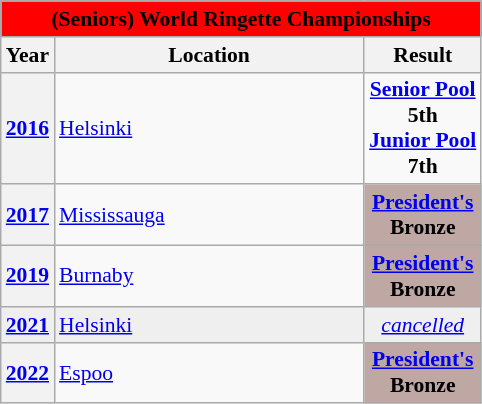<table class="wikitable" style="text-align:left; font-size:90%;">
<tr>
<th style=background:Red colspan=3>(Seniors) World Ringette Championships</th>
</tr>
<tr>
<th>Year</th>
<th width=200>Location</th>
<th style="text-align:center">Result</th>
</tr>
<tr>
<th><a href='#'>2016</a></th>
<td> <a href='#'>Helsinki</a></td>
<td style="text-align:center";><strong><a href='#'>Senior Pool</a></strong><br><strong>5th</strong><br> <strong><a href='#'>Junior Pool</a></strong><br><strong>7th</strong></td>
</tr>
<tr>
<th><a href='#'>2017</a></th>
<td> <a href='#'>Mississauga</a></td>
<td style="background:#BFA7A3; text-align:center";><strong><a href='#'>President's</a></strong><br><strong>Bronze</strong></td>
</tr>
<tr>
<th><a href='#'>2019</a></th>
<td> <a href='#'>Burnaby</a></td>
<td style="background:#BFA7A3; text-align:center";><strong><a href='#'>President's</a></strong><br><strong>Bronze</strong></td>
</tr>
<tr>
<th style="background:#eeee"><a href='#'>2021</a></th>
<td style="background:#eeee"> <a href='#'>Helsinki</a></td>
<td style="background:#eeee" align=center><em><a href='#'>cancelled</a></em></td>
</tr>
<tr>
<th><a href='#'>2022</a></th>
<td> <a href='#'>Espoo</a></td>
<td style="background:#BFA7A3; text-align:center";><strong><a href='#'>President's</a></strong><br><strong>Bronze</strong></td>
</tr>
</table>
